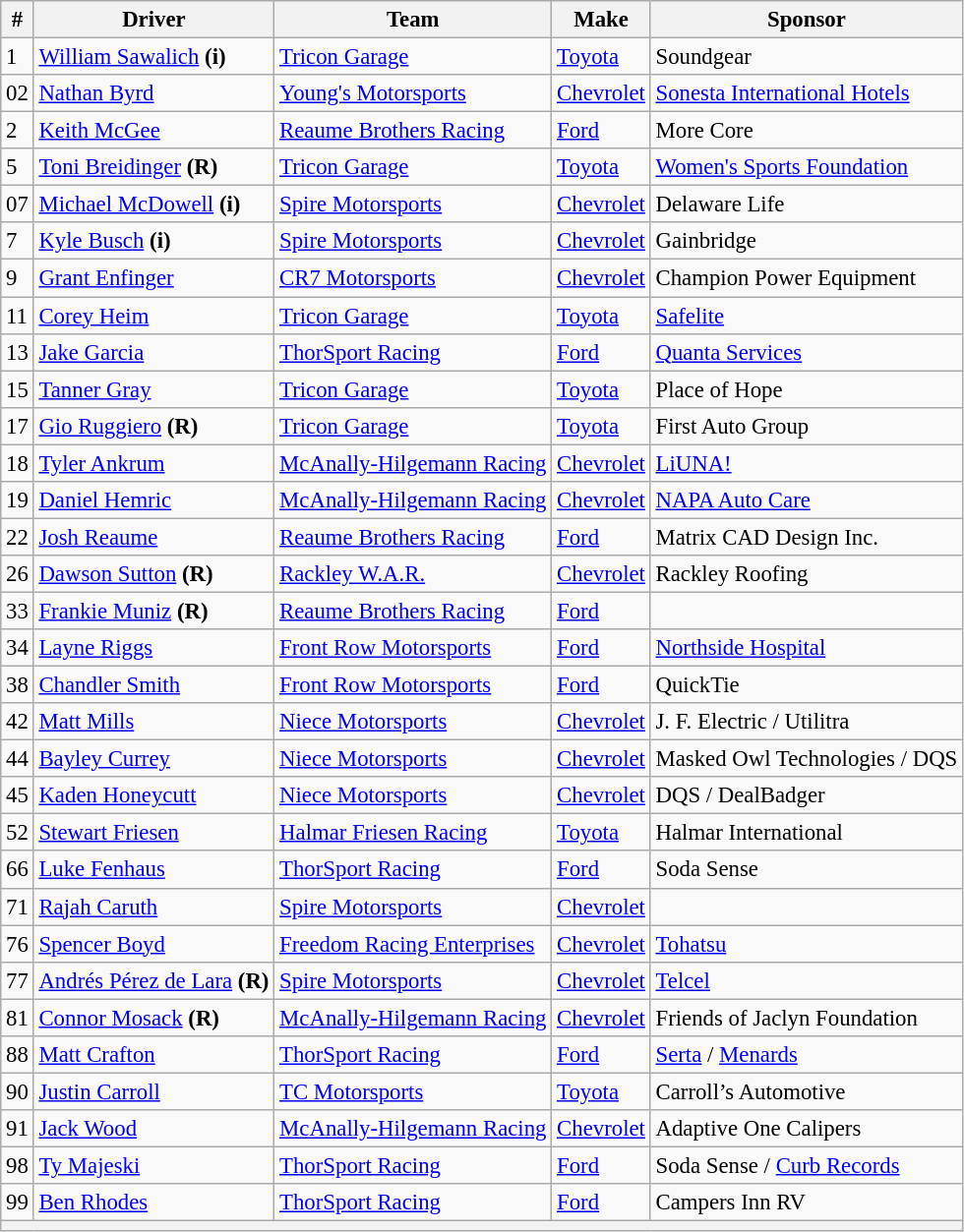<table class="wikitable" style="font-size: 95%;">
<tr>
<th>#</th>
<th>Driver</th>
<th>Team</th>
<th>Make</th>
<th>Sponsor</th>
</tr>
<tr>
<td>1</td>
<td><a href='#'>William Sawalich</a> <strong>(i)</strong></td>
<td><a href='#'>Tricon Garage</a></td>
<td><a href='#'>Toyota</a></td>
<td>Soundgear</td>
</tr>
<tr>
<td>02</td>
<td><a href='#'>Nathan Byrd</a></td>
<td><a href='#'>Young's Motorsports</a></td>
<td><a href='#'>Chevrolet</a></td>
<td><a href='#'>Sonesta International Hotels</a></td>
</tr>
<tr>
<td>2</td>
<td><a href='#'>Keith McGee</a></td>
<td><a href='#'>Reaume Brothers Racing</a></td>
<td><a href='#'>Ford</a></td>
<td>More Core</td>
</tr>
<tr>
<td>5</td>
<td><a href='#'>Toni Breidinger</a> <strong>(R)</strong></td>
<td><a href='#'>Tricon Garage</a></td>
<td><a href='#'>Toyota</a></td>
<td><a href='#'>Women's Sports Foundation</a></td>
</tr>
<tr>
<td>07</td>
<td><a href='#'>Michael McDowell</a> <strong>(i)</strong></td>
<td><a href='#'>Spire Motorsports</a></td>
<td><a href='#'>Chevrolet</a></td>
<td>Delaware Life</td>
</tr>
<tr>
<td>7</td>
<td><a href='#'>Kyle Busch</a> <strong>(i)</strong></td>
<td><a href='#'>Spire Motorsports</a></td>
<td><a href='#'>Chevrolet</a></td>
<td>Gainbridge</td>
</tr>
<tr>
<td>9</td>
<td><a href='#'>Grant Enfinger</a></td>
<td><a href='#'>CR7 Motorsports</a></td>
<td><a href='#'>Chevrolet</a></td>
<td>Champion Power Equipment</td>
</tr>
<tr>
<td>11</td>
<td><a href='#'>Corey Heim</a></td>
<td><a href='#'>Tricon Garage</a></td>
<td><a href='#'>Toyota</a></td>
<td><a href='#'>Safelite</a></td>
</tr>
<tr>
<td>13</td>
<td><a href='#'>Jake Garcia</a></td>
<td><a href='#'>ThorSport Racing</a></td>
<td><a href='#'>Ford</a></td>
<td><a href='#'>Quanta Services</a></td>
</tr>
<tr>
<td>15</td>
<td><a href='#'>Tanner Gray</a></td>
<td><a href='#'>Tricon Garage</a></td>
<td><a href='#'>Toyota</a></td>
<td>Place of Hope</td>
</tr>
<tr>
<td>17</td>
<td><a href='#'>Gio Ruggiero</a> <strong>(R)</strong></td>
<td><a href='#'>Tricon Garage</a></td>
<td><a href='#'>Toyota</a></td>
<td>First Auto Group</td>
</tr>
<tr>
<td>18</td>
<td><a href='#'>Tyler Ankrum</a></td>
<td><a href='#'>McAnally-Hilgemann Racing</a></td>
<td><a href='#'>Chevrolet</a></td>
<td><a href='#'>LiUNA!</a></td>
</tr>
<tr>
<td>19</td>
<td><a href='#'>Daniel Hemric</a></td>
<td><a href='#'>McAnally-Hilgemann Racing</a></td>
<td><a href='#'>Chevrolet</a></td>
<td><a href='#'>NAPA Auto Care</a></td>
</tr>
<tr>
<td>22</td>
<td nowrap=""><a href='#'>Josh Reaume</a></td>
<td><a href='#'>Reaume Brothers Racing</a></td>
<td><a href='#'>Ford</a></td>
<td>Matrix CAD Design Inc.</td>
</tr>
<tr>
<td>26</td>
<td><a href='#'>Dawson Sutton</a> <strong>(R)</strong></td>
<td><a href='#'>Rackley W.A.R.</a></td>
<td><a href='#'>Chevrolet</a></td>
<td>Rackley Roofing</td>
</tr>
<tr>
<td>33</td>
<td><a href='#'>Frankie Muniz</a> <strong>(R)</strong></td>
<td><a href='#'>Reaume Brothers Racing</a></td>
<td><a href='#'>Ford</a></td>
<td></td>
</tr>
<tr>
<td>34</td>
<td><a href='#'>Layne Riggs</a></td>
<td><a href='#'>Front Row Motorsports</a></td>
<td><a href='#'>Ford</a></td>
<td><a href='#'>Northside Hospital</a></td>
</tr>
<tr>
<td>38</td>
<td><a href='#'>Chandler Smith</a></td>
<td><a href='#'>Front Row Motorsports</a></td>
<td><a href='#'>Ford</a></td>
<td>QuickTie</td>
</tr>
<tr>
<td>42</td>
<td><a href='#'>Matt Mills</a></td>
<td><a href='#'>Niece Motorsports</a></td>
<td><a href='#'>Chevrolet</a></td>
<td>J. F. Electric / Utilitra</td>
</tr>
<tr>
<td>44</td>
<td><a href='#'>Bayley Currey</a></td>
<td><a href='#'>Niece Motorsports</a></td>
<td><a href='#'>Chevrolet</a></td>
<td>Masked Owl Technologies / DQS</td>
</tr>
<tr>
<td>45</td>
<td><a href='#'>Kaden Honeycutt</a></td>
<td><a href='#'>Niece Motorsports</a></td>
<td><a href='#'>Chevrolet</a></td>
<td>DQS / DealBadger</td>
</tr>
<tr>
<td>52</td>
<td><a href='#'>Stewart Friesen</a></td>
<td><a href='#'>Halmar Friesen Racing</a></td>
<td><a href='#'>Toyota</a></td>
<td>Halmar International</td>
</tr>
<tr>
<td>66</td>
<td><a href='#'>Luke Fenhaus</a></td>
<td><a href='#'>ThorSport Racing</a></td>
<td><a href='#'>Ford</a></td>
<td>Soda Sense</td>
</tr>
<tr>
<td>71</td>
<td><a href='#'>Rajah Caruth</a></td>
<td><a href='#'>Spire Motorsports</a></td>
<td><a href='#'>Chevrolet</a></td>
<td></td>
</tr>
<tr>
<td>76</td>
<td><a href='#'>Spencer Boyd</a></td>
<td><a href='#'>Freedom Racing Enterprises</a></td>
<td><a href='#'>Chevrolet</a></td>
<td><a href='#'>Tohatsu</a></td>
</tr>
<tr>
<td>77</td>
<td><a href='#'>Andrés Pérez de Lara</a> <strong>(R)</strong></td>
<td><a href='#'>Spire Motorsports</a></td>
<td><a href='#'>Chevrolet</a></td>
<td><a href='#'>Telcel</a></td>
</tr>
<tr>
<td>81</td>
<td><a href='#'>Connor Mosack</a> <strong>(R)</strong></td>
<td><a href='#'>McAnally-Hilgemann Racing</a></td>
<td><a href='#'>Chevrolet</a></td>
<td>Friends of Jaclyn Foundation</td>
</tr>
<tr>
<td>88</td>
<td><a href='#'>Matt Crafton</a></td>
<td><a href='#'>ThorSport Racing</a></td>
<td><a href='#'>Ford</a></td>
<td><a href='#'>Serta</a> / <a href='#'>Menards</a></td>
</tr>
<tr>
<td>90</td>
<td><a href='#'>Justin Carroll</a></td>
<td><a href='#'>TC Motorsports</a></td>
<td><a href='#'>Toyota</a></td>
<td>Carroll’s Automotive</td>
</tr>
<tr>
<td>91</td>
<td><a href='#'>Jack Wood</a></td>
<td><a href='#'>McAnally-Hilgemann Racing</a></td>
<td><a href='#'>Chevrolet</a></td>
<td>Adaptive One Calipers</td>
</tr>
<tr>
<td>98</td>
<td><a href='#'>Ty Majeski</a></td>
<td><a href='#'>ThorSport Racing</a></td>
<td><a href='#'>Ford</a></td>
<td>Soda Sense / <a href='#'>Curb Records</a></td>
</tr>
<tr>
<td>99</td>
<td><a href='#'>Ben Rhodes</a></td>
<td><a href='#'>ThorSport Racing</a></td>
<td><a href='#'>Ford</a></td>
<td>Campers Inn RV</td>
</tr>
<tr>
<th colspan="5"></th>
</tr>
</table>
